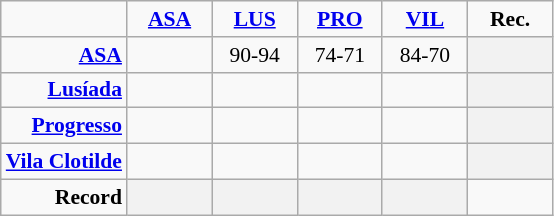<table style="font-size: 90%; text-align: center" class="wikitable">
<tr>
<td></td>
<td width=50><strong><a href='#'>ASA</a></strong></td>
<td width=50><strong><a href='#'>LUS</a></strong></td>
<td width=50><strong><a href='#'>PRO</a></strong></td>
<td width=50><strong><a href='#'>VIL</a></strong></td>
<td width=50><strong>Rec.</strong></td>
</tr>
<tr>
<td align=right><strong><a href='#'>ASA</a></strong></td>
<td></td>
<td>90-94</td>
<td>74-71</td>
<td>84-70</td>
<th></th>
</tr>
<tr>
<td align=right><strong><a href='#'>Lusíada</a></strong></td>
<td></td>
<td></td>
<td></td>
<td></td>
<th></th>
</tr>
<tr>
<td align=right><strong><a href='#'>Progresso</a></strong></td>
<td></td>
<td></td>
<td></td>
<td></td>
<th></th>
</tr>
<tr>
<td align=right><strong><a href='#'>Vila Clotilde</a></strong></td>
<td></td>
<td></td>
<td></td>
<td></td>
<th></th>
</tr>
<tr>
<td align=right><strong>Record</strong></td>
<th></th>
<th></th>
<th></th>
<th></th>
<td></td>
</tr>
</table>
